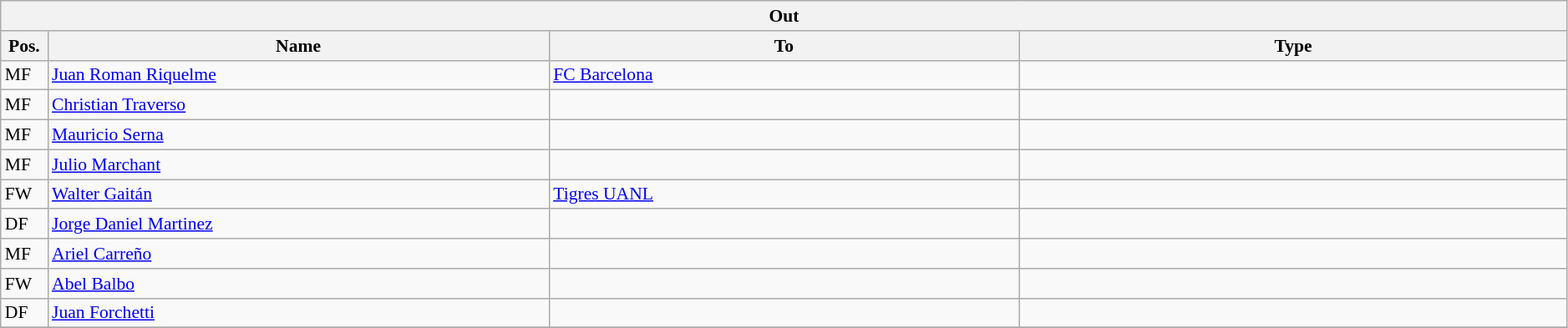<table class="wikitable" style="font-size:90%;width:99%;">
<tr>
<th colspan="4">Out</th>
</tr>
<tr>
<th width=3%>Pos.</th>
<th width=32%>Name</th>
<th width=30%>To</th>
<th width=35%>Type</th>
</tr>
<tr>
<td>MF</td>
<td><a href='#'>Juan Roman Riquelme</a></td>
<td><a href='#'>FC Barcelona</a></td>
<td></td>
</tr>
<tr>
<td>MF</td>
<td><a href='#'>Christian Traverso</a></td>
<td></td>
<td></td>
</tr>
<tr>
<td>MF</td>
<td><a href='#'>Mauricio Serna</a></td>
<td></td>
<td></td>
</tr>
<tr>
<td>MF</td>
<td><a href='#'>Julio Marchant</a></td>
<td></td>
<td></td>
</tr>
<tr>
<td>FW</td>
<td><a href='#'>Walter Gaitán</a></td>
<td><a href='#'>Tigres UANL</a></td>
<td></td>
</tr>
<tr>
<td>DF</td>
<td><a href='#'>Jorge Daniel Martinez</a></td>
<td></td>
<td></td>
</tr>
<tr>
<td>MF</td>
<td><a href='#'>Ariel Carreño</a></td>
<td></td>
<td></td>
</tr>
<tr>
<td>FW</td>
<td><a href='#'>Abel Balbo</a></td>
<td></td>
<td></td>
</tr>
<tr>
<td>DF</td>
<td><a href='#'>Juan Forchetti</a></td>
<td></td>
<td></td>
</tr>
<tr>
</tr>
</table>
